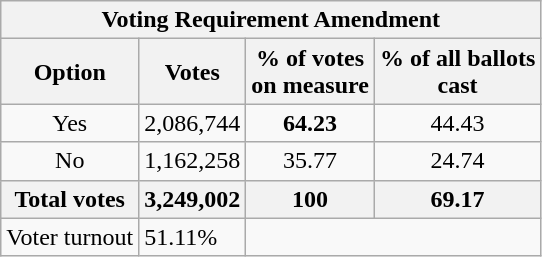<table class="wikitable">
<tr>
<th colspan=4 text align=center>Voting Requirement Amendment</th>
</tr>
<tr>
<th>Option</th>
<th>Votes</th>
<th>% of votes<br>on measure</th>
<th>% of all ballots<br>cast</th>
</tr>
<tr>
<td text align=center>Yes</td>
<td text align=center>2,086,744</td>
<td text align=center><strong>64.23</strong></td>
<td text align=center>44.43</td>
</tr>
<tr>
<td text align=center>No</td>
<td text align=center>1,162,258</td>
<td text align=center>35.77</td>
<td text align=center>24.74</td>
</tr>
<tr>
<th text align=center>Total votes</th>
<th text align=center><strong>3,249,002</strong></th>
<th text align=center><strong>100</strong></th>
<th text align=center><strong>69.17</strong></th>
</tr>
<tr>
<td>Voter turnout</td>
<td>51.11%</td>
</tr>
</table>
